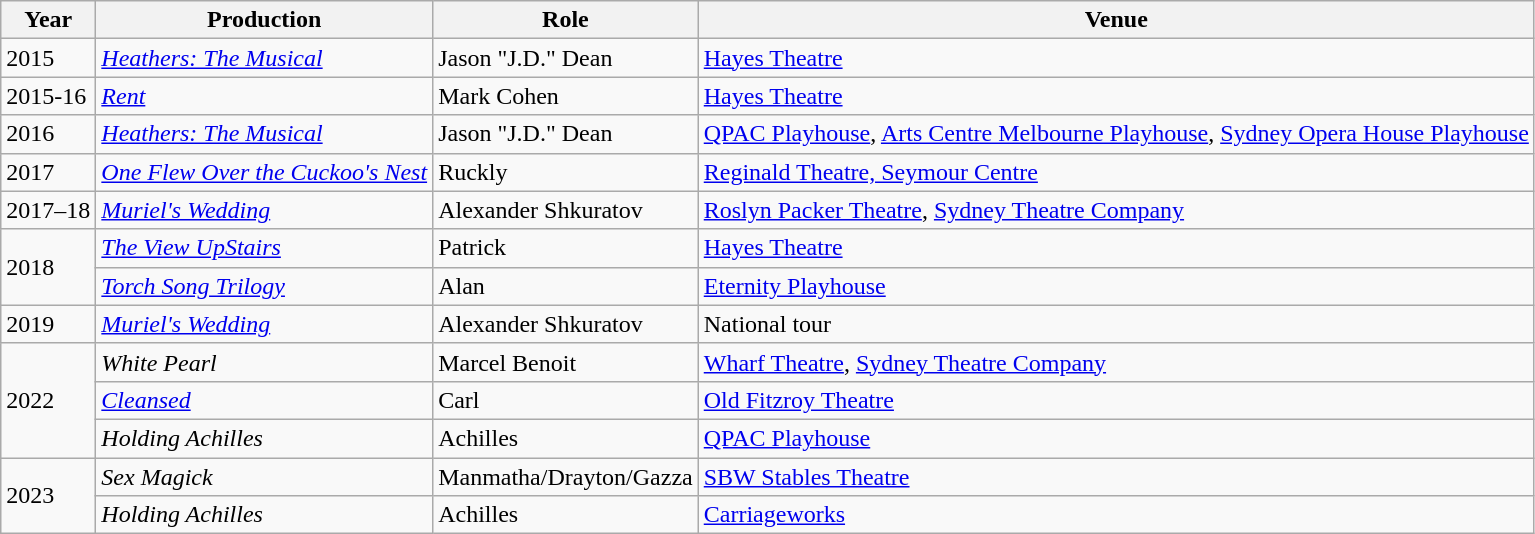<table class="wikitable">
<tr>
<th>Year</th>
<th>Production</th>
<th>Role</th>
<th>Venue</th>
</tr>
<tr>
<td rowspan="1">2015</td>
<td><em><a href='#'>Heathers: The Musical</a></em></td>
<td>Jason "J.D." Dean</td>
<td><a href='#'>Hayes Theatre</a></td>
</tr>
<tr>
<td rowspan="1">2015-16</td>
<td><em><a href='#'>Rent</a></em></td>
<td>Mark Cohen</td>
<td><a href='#'>Hayes Theatre</a></td>
</tr>
<tr>
<td rowspan="1">2016</td>
<td><em><a href='#'>Heathers: The Musical</a></em></td>
<td>Jason "J.D." Dean</td>
<td><a href='#'>QPAC Playhouse</a>, <a href='#'>Arts Centre Melbourne Playhouse</a>, <a href='#'>Sydney Opera House Playhouse</a></td>
</tr>
<tr>
<td>2017</td>
<td><em><a href='#'>One Flew Over the Cuckoo's Nest</a></em></td>
<td>Ruckly</td>
<td><a href='#'>Reginald Theatre, Seymour Centre</a></td>
</tr>
<tr>
<td>2017–18</td>
<td><em><a href='#'>Muriel's Wedding</a></em></td>
<td>Alexander Shkuratov</td>
<td><a href='#'>Roslyn Packer Theatre</a>, <a href='#'>Sydney Theatre Company</a></td>
</tr>
<tr>
<td rowspan="2">2018</td>
<td><em><a href='#'>The View UpStairs</a></em></td>
<td>Patrick</td>
<td><a href='#'>Hayes Theatre</a></td>
</tr>
<tr>
<td><em><a href='#'>Torch Song Trilogy</a></em></td>
<td>Alan</td>
<td><a href='#'>Eternity Playhouse</a></td>
</tr>
<tr>
<td>2019</td>
<td><em><a href='#'>Muriel's Wedding</a></em></td>
<td>Alexander Shkuratov</td>
<td>National tour</td>
</tr>
<tr>
<td rowspan="3">2022</td>
<td><em>White Pearl</em></td>
<td>Marcel Benoit</td>
<td><a href='#'>Wharf Theatre</a>, <a href='#'>Sydney Theatre Company</a></td>
</tr>
<tr>
<td><em><a href='#'>Cleansed</a></em></td>
<td>Carl</td>
<td><a href='#'>Old Fitzroy Theatre</a></td>
</tr>
<tr>
<td><em>Holding Achilles</em></td>
<td>Achilles</td>
<td><a href='#'>QPAC Playhouse</a></td>
</tr>
<tr>
<td rowspan="2">2023</td>
<td><em>Sex Magick</em></td>
<td>Manmatha/Drayton/Gazza</td>
<td><a href='#'>SBW Stables Theatre</a></td>
</tr>
<tr>
<td><em>Holding Achilles</em></td>
<td>Achilles</td>
<td><a href='#'>Carriageworks</a></td>
</tr>
</table>
